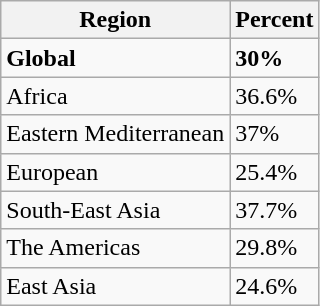<table class="wikitable sortable">
<tr>
<th>Region</th>
<th>Percent</th>
</tr>
<tr>
<td><strong>Global</strong></td>
<td><strong>30%</strong></td>
</tr>
<tr>
<td>Africa</td>
<td>36.6%</td>
</tr>
<tr>
<td>Eastern Mediterranean</td>
<td>37%</td>
</tr>
<tr>
<td>European</td>
<td>25.4%</td>
</tr>
<tr>
<td>South-East Asia</td>
<td>37.7%</td>
</tr>
<tr>
<td>The Americas</td>
<td>29.8%</td>
</tr>
<tr>
<td>East Asia</td>
<td>24.6%</td>
</tr>
</table>
